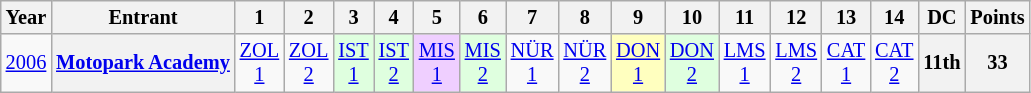<table class="wikitable" style="text-align:center; font-size:85%">
<tr>
<th>Year</th>
<th>Entrant</th>
<th>1</th>
<th>2</th>
<th>3</th>
<th>4</th>
<th>5</th>
<th>6</th>
<th>7</th>
<th>8</th>
<th>9</th>
<th>10</th>
<th>11</th>
<th>12</th>
<th>13</th>
<th>14</th>
<th>DC</th>
<th>Points</th>
</tr>
<tr>
<td><a href='#'>2006</a></td>
<th nowrap><a href='#'>Motopark Academy</a></th>
<td><a href='#'>ZOL<br>1</a></td>
<td><a href='#'>ZOL<br>2</a></td>
<td style="background:#dfffdf;"><a href='#'>IST<br>1</a><br></td>
<td style="background:#dfffdf;"><a href='#'>IST<br>2</a><br></td>
<td style="background:#efcfff;"><a href='#'>MIS<br>1</a><br></td>
<td style="background:#dfffdf;"><a href='#'>MIS<br>2</a><br></td>
<td><a href='#'>NÜR<br>1</a></td>
<td><a href='#'>NÜR<br>2</a></td>
<td style="background:#ffffbf;"><a href='#'>DON<br>1</a><br></td>
<td style="background:#dfffdf;"><a href='#'>DON<br>2</a><br></td>
<td><a href='#'>LMS<br>1</a></td>
<td><a href='#'>LMS<br>2</a></td>
<td><a href='#'>CAT<br>1</a></td>
<td><a href='#'>CAT<br>2</a></td>
<th>11th</th>
<th>33</th>
</tr>
</table>
